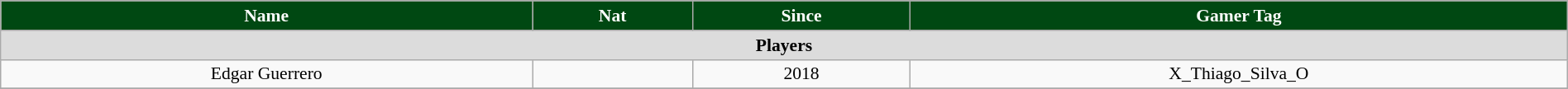<table class="wikitable" style="text-align:center; font-size:90%; width:100%;">
<tr>
<th style="background:#004812; color:white; text-align:center;">Name</th>
<th style="background:#004812; color:white; text-align:center;">Nat</th>
<th style="background:#004812; color:white; text-align:center;">Since</th>
<th style="background:#004812; color:white; text-align:center;">Gamer Tag</th>
</tr>
<tr>
<th colspan="9" style="background:#dcdcdc; text-align:center;">Players</th>
</tr>
<tr>
<td>Edgar Guerrero</td>
<td></td>
<td>2018</td>
<td style="text-align:center;">X_Thiago_Silva_O</td>
</tr>
<tr>
</tr>
</table>
